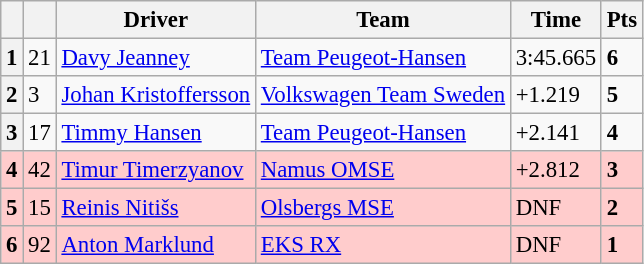<table class=wikitable style="font-size:95%">
<tr>
<th></th>
<th></th>
<th>Driver</th>
<th>Team</th>
<th>Time</th>
<th>Pts</th>
</tr>
<tr>
<th>1</th>
<td>21</td>
<td> <a href='#'>Davy Jeanney</a></td>
<td><a href='#'>Team Peugeot-Hansen</a></td>
<td>3:45.665</td>
<td><strong>6</strong></td>
</tr>
<tr>
<th>2</th>
<td>3</td>
<td> <a href='#'>Johan Kristoffersson</a></td>
<td><a href='#'>Volkswagen Team Sweden</a></td>
<td>+1.219</td>
<td><strong>5</strong></td>
</tr>
<tr>
<th>3</th>
<td>17</td>
<td> <a href='#'>Timmy Hansen</a></td>
<td><a href='#'>Team Peugeot-Hansen</a></td>
<td>+2.141</td>
<td><strong>4</strong></td>
</tr>
<tr>
<th style="background:#ffcccc;">4</th>
<td style="background:#ffcccc;">42</td>
<td style="background:#ffcccc;"> <a href='#'>Timur Timerzyanov</a></td>
<td style="background:#ffcccc;"><a href='#'>Namus OMSE</a></td>
<td style="background:#ffcccc;">+2.812</td>
<td style="background:#ffcccc;"><strong>3</strong></td>
</tr>
<tr>
<th style="background:#ffcccc;">5</th>
<td style="background:#ffcccc;">15</td>
<td style="background:#ffcccc;"> <a href='#'>Reinis Nitišs</a></td>
<td style="background:#ffcccc;"><a href='#'>Olsbergs MSE</a></td>
<td style="background:#ffcccc;">DNF</td>
<td style="background:#ffcccc;"><strong>2</strong></td>
</tr>
<tr>
<th style="background:#ffcccc;">6</th>
<td style="background:#ffcccc;">92</td>
<td style="background:#ffcccc;"> <a href='#'>Anton Marklund</a></td>
<td style="background:#ffcccc;"><a href='#'>EKS RX</a></td>
<td style="background:#ffcccc;">DNF</td>
<td style="background:#ffcccc;"><strong>1</strong></td>
</tr>
</table>
